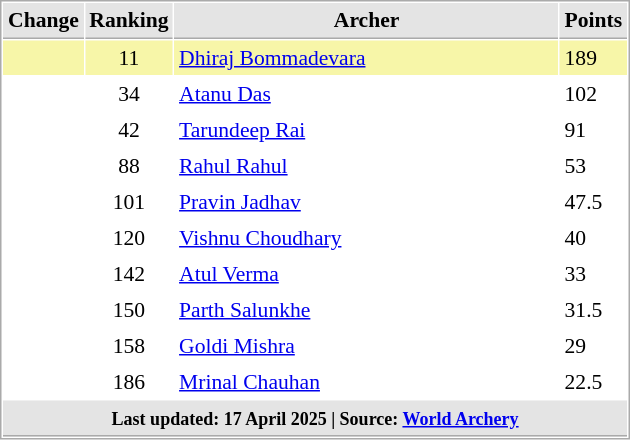<table cellspacing="1" cellpadding="3" style="border:1px solid #aaa; font-size:90%; float: left; margin-left: 1em;">
<tr style="background:#e4e4e4;">
<th style="border-bottom:1px solid #aaa; width:10px;">Change</th>
<th style="border-bottom:1px solid #aaa; width:10px;">Ranking</th>
<th style="border-bottom:1px solid #aaa; width:250px;">Archer</th>
<th style="border-bottom:1px solid #aaa; width:30px;">Points</th>
</tr>
<tr style="background:#f7f6a8">
<td style="text-align:center;"><small></small></td>
<td style="text-align:center;">11</td>
<td><a href='#'>Dhiraj Bommadevara</a></td>
<td>189</td>
</tr>
<tr>
<td style="text-align:center;"><small></small></td>
<td style="text-align:center;">34</td>
<td><a href='#'>Atanu Das</a></td>
<td>102</td>
</tr>
<tr>
<td style="text-align:center;"><small></small></td>
<td style="text-align:center;">42</td>
<td><a href='#'>Tarundeep Rai</a></td>
<td>91</td>
</tr>
<tr>
<td style="text-align:center;"></td>
<td style="text-align:center;">88</td>
<td><a href='#'>Rahul Rahul</a></td>
<td>53</td>
</tr>
<tr>
<td style="text-align:center;"></td>
<td style="text-align:center;">101</td>
<td><a href='#'>Pravin Jadhav</a></td>
<td>47.5</td>
</tr>
<tr>
<td style="text-align:center;"><small></small></td>
<td style="text-align:center;">120</td>
<td><a href='#'>Vishnu Choudhary</a></td>
<td>40</td>
</tr>
<tr>
<td style="text-align:center;"><small></small></td>
<td style="text-align:center;">142</td>
<td><a href='#'>Atul Verma</a></td>
<td>33</td>
</tr>
<tr>
<td style="text-align:center;"><small></small></td>
<td style="text-align:center;">150</td>
<td><a href='#'>Parth Salunkhe</a></td>
<td>31.5</td>
</tr>
<tr>
<td style="text-align:center;"><small></small></td>
<td style="text-align:center;">158</td>
<td><a href='#'>Goldi Mishra</a></td>
<td>29</td>
</tr>
<tr>
<td style="text-align:center;"><small></small></td>
<td style="text-align:center;">186</td>
<td><a href='#'>Mrinal Chauhan</a></td>
<td>22.5</td>
</tr>
<tr style="background:#e4e4e4;">
<th colspan=4 style="border-bottom:1px solid #aaa; width:10px;"><small>Last updated: 17 April 2025 | Source: <a href='#'>World Archery</a></small></th>
</tr>
</table>
